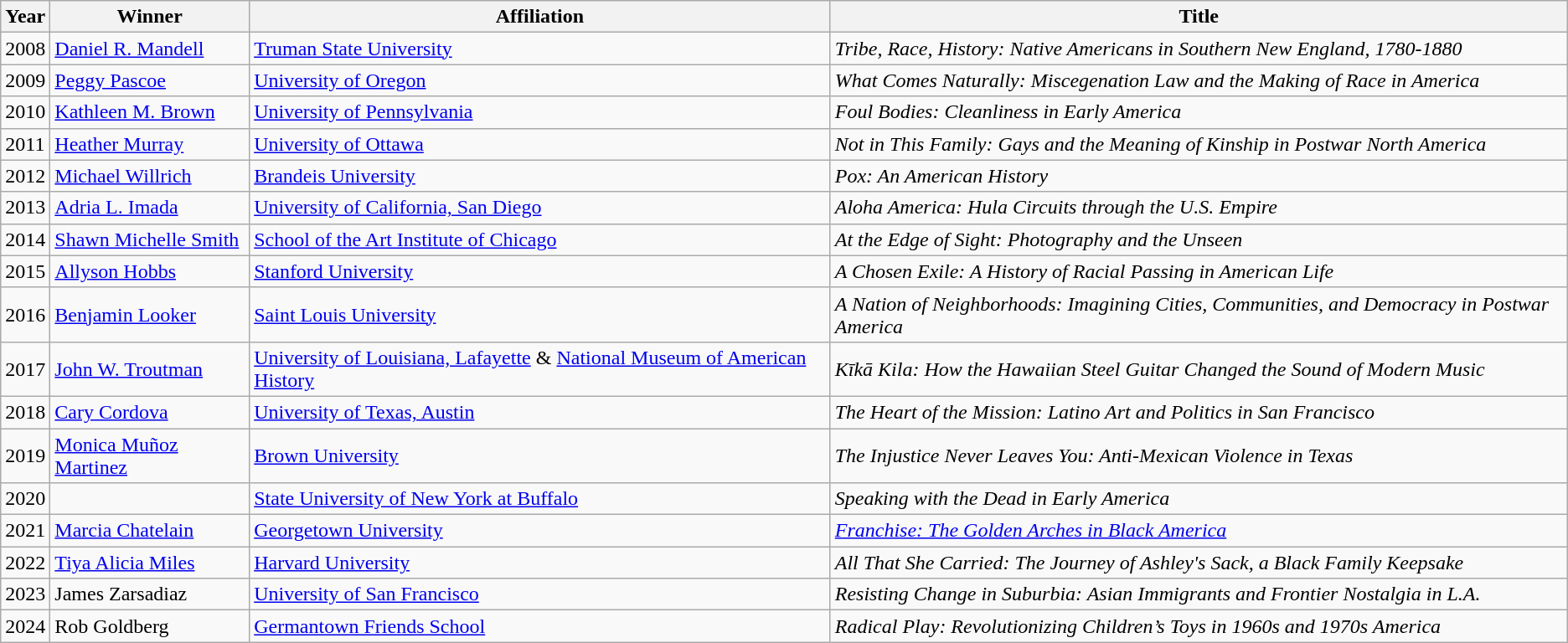<table class="wikitable">
<tr>
<th>Year</th>
<th>Winner</th>
<th>Affiliation</th>
<th>Title</th>
</tr>
<tr>
<td>2008</td>
<td><a href='#'>Daniel R. Mandell</a></td>
<td><a href='#'>Truman State University</a></td>
<td><em>Tribe, Race, History: Native Americans in Southern New England, 1780-1880</em></td>
</tr>
<tr>
<td>2009</td>
<td><a href='#'>Peggy Pascoe</a></td>
<td><a href='#'>University of Oregon</a></td>
<td><em>What Comes Naturally: Miscegenation Law and the Making of Race in America</em></td>
</tr>
<tr>
<td>2010</td>
<td><a href='#'>Kathleen M. Brown</a></td>
<td><a href='#'>University of Pennsylvania</a></td>
<td><em>Foul Bodies: Cleanliness in Early America</em></td>
</tr>
<tr>
<td>2011</td>
<td><a href='#'>Heather Murray</a></td>
<td><a href='#'>University of Ottawa</a></td>
<td><em>Not in This Family: Gays and the Meaning of Kinship in Postwar North America</em></td>
</tr>
<tr>
<td>2012</td>
<td><a href='#'>Michael Willrich</a></td>
<td><a href='#'>Brandeis University</a></td>
<td><em>Pox: An American History</em></td>
</tr>
<tr>
<td>2013</td>
<td><a href='#'>Adria L. Imada</a></td>
<td><a href='#'>University of California, San Diego</a></td>
<td><em>Aloha America: Hula Circuits through the U.S. Empire</em></td>
</tr>
<tr>
<td>2014</td>
<td><a href='#'>Shawn Michelle Smith</a></td>
<td><a href='#'>School of the Art Institute of Chicago</a></td>
<td><em>At the Edge of Sight: Photography and the Unseen</em></td>
</tr>
<tr>
<td>2015</td>
<td><a href='#'>Allyson Hobbs</a></td>
<td><a href='#'>Stanford University</a></td>
<td><em>A Chosen Exile: A History of Racial Passing in American Life</em></td>
</tr>
<tr>
<td>2016</td>
<td><a href='#'>Benjamin Looker</a></td>
<td><a href='#'>Saint Louis University</a></td>
<td><em>A Nation of Neighborhoods: Imagining Cities, Communities, and Democracy in Postwar America</em></td>
</tr>
<tr>
<td>2017</td>
<td><a href='#'>John W. Troutman</a></td>
<td><a href='#'>University of Louisiana, Lafayette</a> & <a href='#'>National Museum of American History</a></td>
<td><em>Kīkā Kila: How the Hawaiian Steel Guitar Changed the Sound of Modern Music</em></td>
</tr>
<tr>
<td>2018</td>
<td><a href='#'>Cary Cordova</a></td>
<td><a href='#'>University of Texas, Austin</a></td>
<td><em>The Heart of the Mission: Latino Art and Politics in San Francisco</em></td>
</tr>
<tr>
<td>2019</td>
<td><a href='#'>Monica Muñoz Martinez</a></td>
<td><a href='#'>Brown University</a></td>
<td><em>The Injustice Never Leaves You: Anti-Mexican Violence in Texas</em></td>
</tr>
<tr>
<td>2020</td>
<td></td>
<td><a href='#'>State University of New York at Buffalo</a></td>
<td><em>Speaking with the Dead in Early America</em></td>
</tr>
<tr>
<td>2021</td>
<td><a href='#'>Marcia Chatelain</a></td>
<td><a href='#'>Georgetown University</a></td>
<td><em><a href='#'>Franchise: The Golden Arches in Black America</a></em></td>
</tr>
<tr>
<td>2022</td>
<td><a href='#'>Tiya Alicia Miles</a></td>
<td><a href='#'>Harvard University</a></td>
<td><em>All That She Carried: The Journey of Ashley's Sack, a Black Family Keepsake</em></td>
</tr>
<tr>
<td>2023</td>
<td>James Zarsadiaz</td>
<td><a href='#'>University of San Francisco</a></td>
<td><em>Resisting Change in Suburbia: Asian Immigrants and Frontier Nostalgia in L.A.</em></td>
</tr>
<tr>
<td>2024</td>
<td>Rob Goldberg</td>
<td><a href='#'>Germantown Friends School</a></td>
<td><em>Radical Play: Revolutionizing Children’s Toys in 1960s and 1970s America</em></td>
</tr>
</table>
